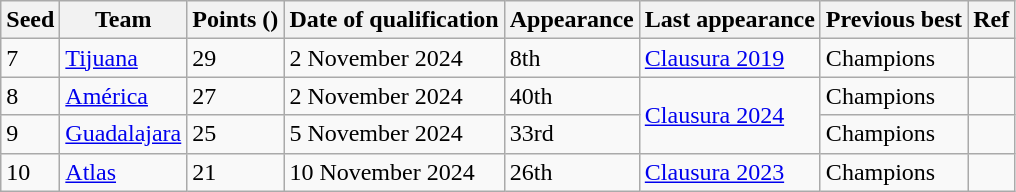<table class="wikitable sortable">
<tr>
<th>Seed</th>
<th>Team</th>
<th>Points ()</th>
<th>Date of qualification</th>
<th>Appearance</th>
<th>Last appearance</th>
<th>Previous best </th>
<th>Ref</th>
</tr>
<tr>
<td>7</td>
<td><a href='#'>Tijuana</a></td>
<td>29</td>
<td>2 November 2024</td>
<td>8th</td>
<td rowspan="1"><a href='#'>Clausura 2019</a></td>
<td>Champions </td>
<td></td>
</tr>
<tr>
<td>8</td>
<td><a href='#'>América</a></td>
<td>27</td>
<td>2 November 2024</td>
<td>40th</td>
<td rowspan="2"><a href='#'>Clausura 2024</a></td>
<td>Champions </td>
<td></td>
</tr>
<tr>
<td>9</td>
<td><a href='#'>Guadalajara</a></td>
<td>25</td>
<td>5 November 2024</td>
<td>33rd</td>
<td>Champions </td>
<td></td>
</tr>
<tr>
<td>10</td>
<td><a href='#'>Atlas</a></td>
<td>21</td>
<td>10 November 2024</td>
<td>26th</td>
<td rowspan="1"><a href='#'>Clausura 2023</a></td>
<td>Champions </td>
<td></td>
</tr>
</table>
